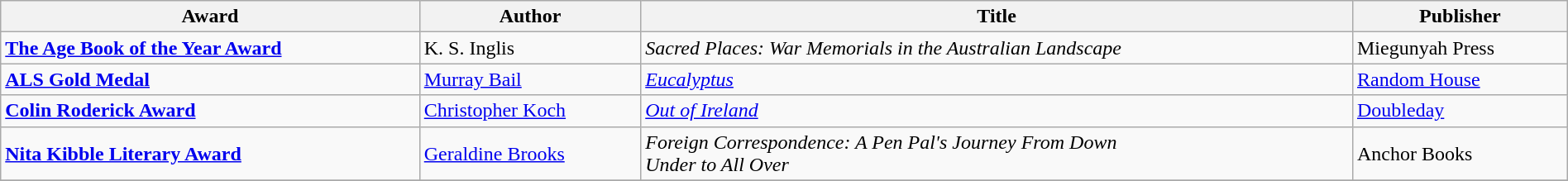<table class="wikitable" width=100%>
<tr>
<th>Award</th>
<th>Author</th>
<th>Title</th>
<th>Publisher</th>
</tr>
<tr>
<td><strong><a href='#'>The Age Book of the Year Award</a></strong></td>
<td>K. S. Inglis</td>
<td><em>Sacred Places: War Memorials in the Australian Landscape</em></td>
<td>Miegunyah Press</td>
</tr>
<tr>
<td><strong><a href='#'>ALS Gold Medal</a></strong></td>
<td><a href='#'>Murray Bail</a></td>
<td><em><a href='#'>Eucalyptus</a></em></td>
<td><a href='#'>Random House</a></td>
</tr>
<tr>
<td><strong><a href='#'>Colin Roderick Award</a></strong></td>
<td><a href='#'>Christopher Koch</a></td>
<td><em><a href='#'>Out of Ireland</a></em></td>
<td><a href='#'>Doubleday</a></td>
</tr>
<tr>
<td><strong><a href='#'>Nita Kibble Literary Award</a></strong></td>
<td><a href='#'>Geraldine Brooks</a></td>
<td><em>Foreign Correspondence: A Pen Pal's Journey From Down<br>Under to All Over</em></td>
<td>Anchor Books</td>
</tr>
<tr>
</tr>
</table>
